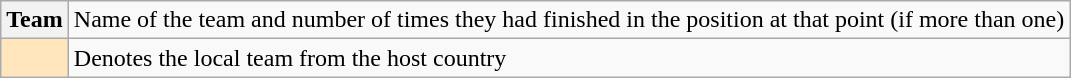<table class="wikitable plainrowheaders">
<tr>
<th scope="row"><strong>Team </strong></th>
<td>Name of the team and number of times they had finished in the position at that point (if more than one)</td>
</tr>
<tr>
<th scope="row" style="text-align:center; background:#FFE6BD"></th>
<td>Denotes the local team from the host country</td>
</tr>
</table>
